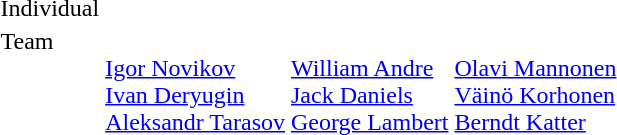<table>
<tr>
<td>Individual<br></td>
<td></td>
<td></td>
<td></td>
</tr>
<tr valign="top">
<td>Team<br></td>
<td><br><a href='#'>Igor Novikov</a><br><a href='#'>Ivan Deryugin</a><br><a href='#'>Aleksandr Tarasov</a></td>
<td><br><a href='#'>William Andre</a><br><a href='#'>Jack Daniels</a><br><a href='#'>George Lambert</a></td>
<td><br><a href='#'>Olavi Mannonen</a><br><a href='#'>Väinö Korhonen</a><br><a href='#'>Berndt Katter</a></td>
</tr>
</table>
